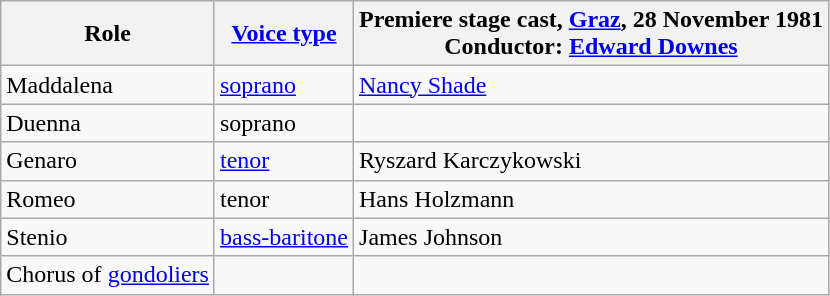<table class="wikitable">
<tr>
<th>Role</th>
<th><a href='#'>Voice type</a></th>
<th>Premiere stage cast, <a href='#'>Graz</a>, 28 November 1981<br>Conductor: <a href='#'>Edward Downes</a></th>
</tr>
<tr>
<td>Maddalena</td>
<td><a href='#'>soprano</a></td>
<td><a href='#'>Nancy Shade</a></td>
</tr>
<tr>
<td>Duenna</td>
<td>soprano</td>
<td></td>
</tr>
<tr>
<td>Genaro</td>
<td><a href='#'>tenor</a></td>
<td>Ryszard Karczykowski</td>
</tr>
<tr>
<td>Romeo</td>
<td>tenor</td>
<td>Hans Holzmann</td>
</tr>
<tr>
<td>Stenio</td>
<td><a href='#'>bass-baritone</a></td>
<td>James Johnson</td>
</tr>
<tr>
<td>Chorus of <a href='#'>gondoliers</a></td>
<td></td>
<td></td>
</tr>
</table>
